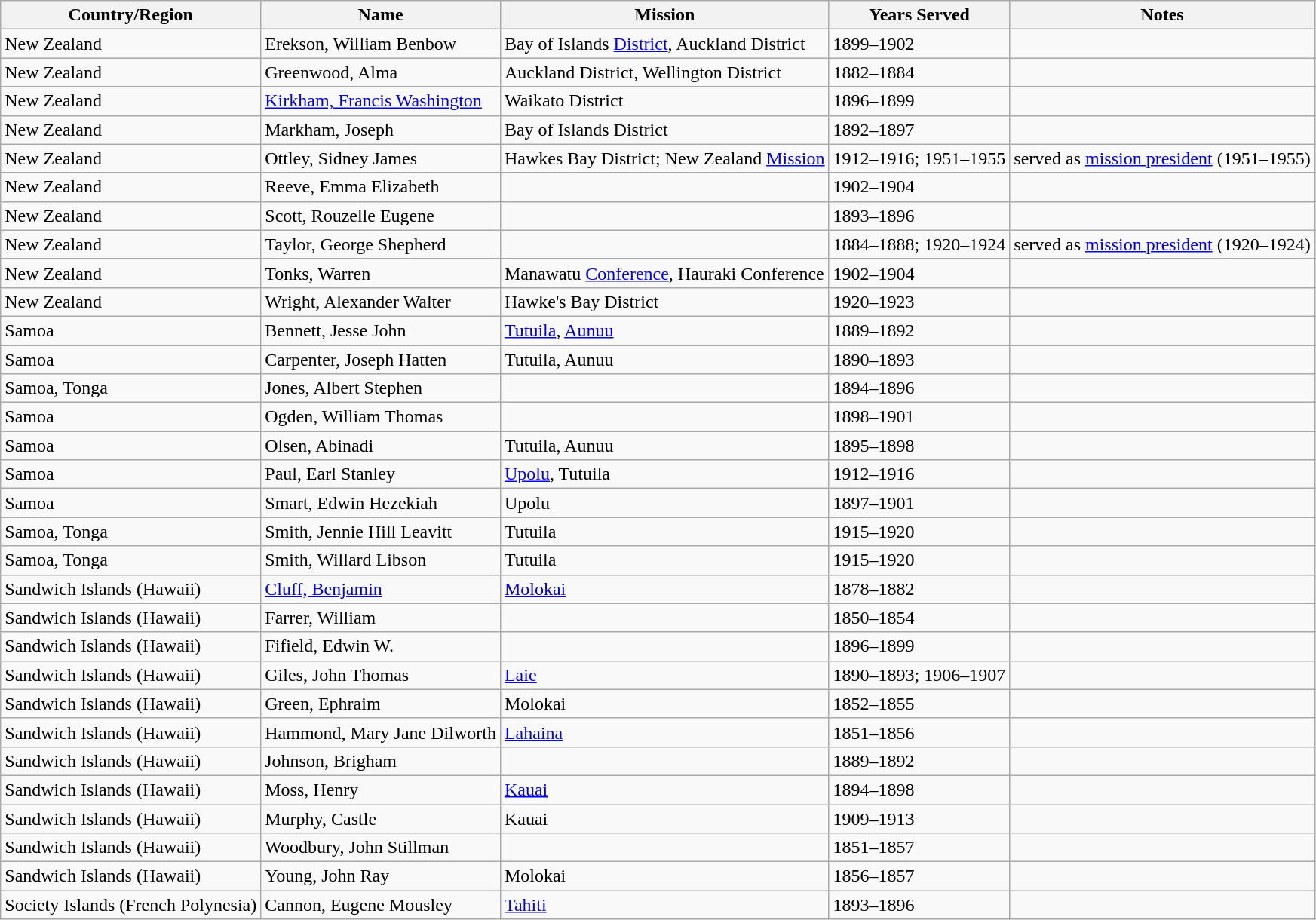<table class="wikitable">
<tr>
<th>Country/Region</th>
<th>Name</th>
<th>Mission</th>
<th>Years Served</th>
<th>Notes</th>
</tr>
<tr>
<td>New Zealand</td>
<td>Erekson, William Benbow</td>
<td>Bay of Islands <a href='#'>District</a>, Auckland District</td>
<td>1899–1902</td>
<td></td>
</tr>
<tr>
<td>New Zealand</td>
<td>Greenwood, Alma</td>
<td>Auckland District, Wellington District</td>
<td>1882–1884</td>
<td></td>
</tr>
<tr>
<td>New Zealand</td>
<td><a href='#'>Kirkham, Francis Washington</a></td>
<td>Waikato District</td>
<td>1896–1899</td>
<td></td>
</tr>
<tr>
<td>New Zealand</td>
<td>Markham, Joseph</td>
<td>Bay of Islands District</td>
<td>1892–1897</td>
<td></td>
</tr>
<tr>
<td>New Zealand</td>
<td>Ottley, Sidney James</td>
<td>Hawkes Bay District; New Zealand <a href='#'>Mission</a></td>
<td>1912–1916; 1951–1955</td>
<td>served as <a href='#'>mission president</a> (1951–1955)</td>
</tr>
<tr>
<td>New Zealand</td>
<td>Reeve, Emma Elizabeth</td>
<td></td>
<td>1902–1904</td>
<td></td>
</tr>
<tr>
<td>New Zealand</td>
<td>Scott, Rouzelle Eugene</td>
<td></td>
<td>1893–1896</td>
<td></td>
</tr>
<tr>
<td>New Zealand</td>
<td>Taylor, George Shepherd</td>
<td></td>
<td>1884–1888; 1920–1924</td>
<td>served as <a href='#'>mission president</a> (1920–1924)</td>
</tr>
<tr>
<td>New Zealand</td>
<td>Tonks, Warren</td>
<td>Manawatu <a href='#'>Conference</a>, Hauraki Conference</td>
<td>1902–1904</td>
<td></td>
</tr>
<tr>
<td>New Zealand</td>
<td>Wright, Alexander Walter</td>
<td>Hawke's Bay District</td>
<td>1920–1923</td>
<td></td>
</tr>
<tr>
<td>Samoa</td>
<td>Bennett, Jesse John</td>
<td><a href='#'>Tutuila</a>, <a href='#'>Aunuu</a></td>
<td>1889–1892</td>
<td></td>
</tr>
<tr>
<td>Samoa</td>
<td>Carpenter, Joseph Hatten</td>
<td>Tutuila, Aunuu</td>
<td>1890–1893</td>
<td></td>
</tr>
<tr>
<td>Samoa, Tonga</td>
<td>Jones, Albert Stephen</td>
<td></td>
<td>1894–1896</td>
<td></td>
</tr>
<tr>
<td>Samoa</td>
<td>Ogden, William Thomas</td>
<td></td>
<td>1898–1901</td>
<td></td>
</tr>
<tr>
<td>Samoa</td>
<td>Olsen, Abinadi</td>
<td>Tutuila, Aunuu</td>
<td>1895–1898</td>
<td></td>
</tr>
<tr>
<td>Samoa</td>
<td>Paul, Earl Stanley</td>
<td><a href='#'>Upolu</a>, Tutuila</td>
<td>1912–1916</td>
<td></td>
</tr>
<tr>
<td>Samoa</td>
<td>Smart, Edwin Hezekiah</td>
<td>Upolu</td>
<td>1897–1901</td>
<td></td>
</tr>
<tr>
<td>Samoa, Tonga</td>
<td>Smith, Jennie Hill Leavitt</td>
<td>Tutuila</td>
<td>1915–1920</td>
<td></td>
</tr>
<tr>
<td>Samoa, Tonga</td>
<td>Smith, Willard Libson</td>
<td>Tutuila</td>
<td>1915–1920</td>
<td></td>
</tr>
<tr>
<td>Sandwich Islands (Hawaii)</td>
<td><a href='#'>Cluff, Benjamin</a></td>
<td><a href='#'>Molokai</a></td>
<td>1878–1882</td>
<td></td>
</tr>
<tr>
<td>Sandwich Islands (Hawaii)</td>
<td>Farrer, William</td>
<td></td>
<td>1850–1854</td>
<td></td>
</tr>
<tr>
<td>Sandwich Islands (Hawaii)</td>
<td>Fifield, Edwin W.</td>
<td></td>
<td>1896–1899</td>
<td></td>
</tr>
<tr>
<td>Sandwich Islands (Hawaii)</td>
<td>Giles, John Thomas</td>
<td><a href='#'>Laie</a></td>
<td>1890–1893; 1906–1907</td>
<td></td>
</tr>
<tr>
<td>Sandwich Islands (Hawaii)</td>
<td>Green, Ephraim</td>
<td>Molokai</td>
<td>1852–1855</td>
<td></td>
</tr>
<tr>
<td>Sandwich Islands (Hawaii)</td>
<td>Hammond, Mary Jane Dilworth </td>
<td><a href='#'>Lahaina</a></td>
<td>1851–1856</td>
<td></td>
</tr>
<tr>
<td>Sandwich Islands (Hawaii)</td>
<td>Johnson, Brigham </td>
<td></td>
<td>1889–1892</td>
<td></td>
</tr>
<tr>
<td>Sandwich Islands (Hawaii)</td>
<td>Moss, Henry </td>
<td><a href='#'>Kauai</a></td>
<td>1894–1898</td>
<td></td>
</tr>
<tr>
<td>Sandwich Islands (Hawaii)</td>
<td>Murphy, Castle </td>
<td>Kauai</td>
<td>1909–1913</td>
<td></td>
</tr>
<tr>
<td>Sandwich Islands (Hawaii)</td>
<td>Woodbury, John Stillman </td>
<td></td>
<td>1851–1857</td>
<td></td>
</tr>
<tr>
<td>Sandwich Islands (Hawaii)</td>
<td>Young, John Ray </td>
<td>Molokai</td>
<td>1856–1857</td>
<td></td>
</tr>
<tr>
<td>Society Islands (French Polynesia)</td>
<td>Cannon, Eugene Mousley </td>
<td><a href='#'>Tahiti</a></td>
<td>1893–1896</td>
<td></td>
</tr>
</table>
